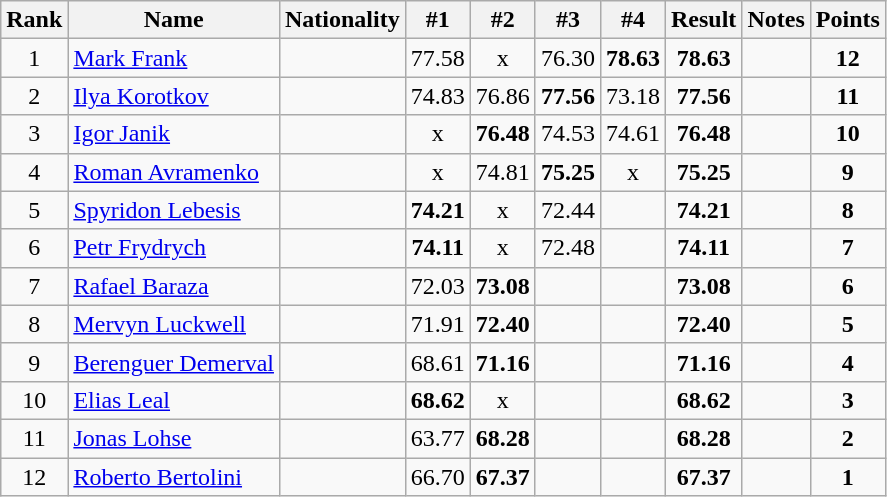<table class="wikitable sortable" style="text-align:center">
<tr>
<th>Rank</th>
<th>Name</th>
<th>Nationality</th>
<th>#1</th>
<th>#2</th>
<th>#3</th>
<th>#4</th>
<th>Result</th>
<th>Notes</th>
<th>Points</th>
</tr>
<tr>
<td>1</td>
<td align=left><a href='#'>Mark Frank</a></td>
<td align=left></td>
<td>77.58</td>
<td>x</td>
<td>76.30</td>
<td><strong>78.63</strong></td>
<td><strong>78.63</strong></td>
<td></td>
<td><strong>12</strong></td>
</tr>
<tr>
<td>2</td>
<td align=left><a href='#'>Ilya Korotkov</a></td>
<td align=left></td>
<td>74.83</td>
<td>76.86</td>
<td><strong>77.56</strong></td>
<td>73.18</td>
<td><strong>77.56</strong></td>
<td></td>
<td><strong>11</strong></td>
</tr>
<tr>
<td>3</td>
<td align=left><a href='#'>Igor Janik</a></td>
<td align=left></td>
<td>x</td>
<td><strong>76.48</strong></td>
<td>74.53</td>
<td>74.61</td>
<td><strong>76.48</strong></td>
<td></td>
<td><strong>10</strong></td>
</tr>
<tr>
<td>4</td>
<td align=left><a href='#'>Roman Avramenko</a></td>
<td align=left></td>
<td>x</td>
<td>74.81</td>
<td><strong>75.25</strong></td>
<td>x</td>
<td><strong>75.25</strong></td>
<td></td>
<td><strong>9</strong></td>
</tr>
<tr>
<td>5</td>
<td align=left><a href='#'>Spyridon Lebesis</a></td>
<td align=left></td>
<td><strong>74.21</strong></td>
<td>x</td>
<td>72.44</td>
<td></td>
<td><strong>74.21</strong></td>
<td></td>
<td><strong>8</strong></td>
</tr>
<tr>
<td>6</td>
<td align=left><a href='#'>Petr Frydrych</a></td>
<td align=left></td>
<td><strong>74.11</strong></td>
<td>x</td>
<td>72.48</td>
<td></td>
<td><strong>74.11</strong></td>
<td></td>
<td><strong>7</strong></td>
</tr>
<tr>
<td>7</td>
<td align=left><a href='#'>Rafael Baraza</a></td>
<td align=left></td>
<td>72.03</td>
<td><strong>73.08</strong></td>
<td></td>
<td></td>
<td><strong>73.08</strong></td>
<td></td>
<td><strong>6</strong></td>
</tr>
<tr>
<td>8</td>
<td align=left><a href='#'>Mervyn Luckwell</a></td>
<td align=left></td>
<td>71.91</td>
<td><strong>72.40</strong></td>
<td></td>
<td></td>
<td><strong>72.40</strong></td>
<td></td>
<td><strong>5</strong></td>
</tr>
<tr>
<td>9</td>
<td align=left><a href='#'>Berenguer Demerval</a></td>
<td align=left></td>
<td>68.61</td>
<td><strong>71.16</strong></td>
<td></td>
<td></td>
<td><strong>71.16</strong></td>
<td></td>
<td><strong>4</strong></td>
</tr>
<tr>
<td>10</td>
<td align=left><a href='#'>Elias Leal</a></td>
<td align=left></td>
<td><strong>68.62</strong></td>
<td>x</td>
<td></td>
<td></td>
<td><strong>68.62</strong></td>
<td></td>
<td><strong>3</strong></td>
</tr>
<tr>
<td>11</td>
<td align=left><a href='#'>Jonas Lohse</a></td>
<td align=left></td>
<td>63.77</td>
<td><strong>68.28</strong></td>
<td></td>
<td></td>
<td><strong>68.28</strong></td>
<td></td>
<td><strong>2</strong></td>
</tr>
<tr>
<td>12</td>
<td align=left><a href='#'>Roberto Bertolini</a></td>
<td align=left></td>
<td>66.70</td>
<td><strong>67.37</strong></td>
<td></td>
<td></td>
<td><strong>67.37</strong></td>
<td></td>
<td><strong>1</strong></td>
</tr>
</table>
